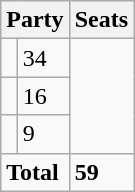<table class="wikitable">
<tr>
<th colspan=2>Party</th>
<th>Seats</th>
</tr>
<tr>
<td></td>
<td>34</td>
</tr>
<tr>
<td></td>
<td>16</td>
</tr>
<tr>
<td></td>
<td>9</td>
</tr>
<tr>
<td colspan="2"><strong>Total</strong></td>
<td><strong>59</strong></td>
</tr>
</table>
